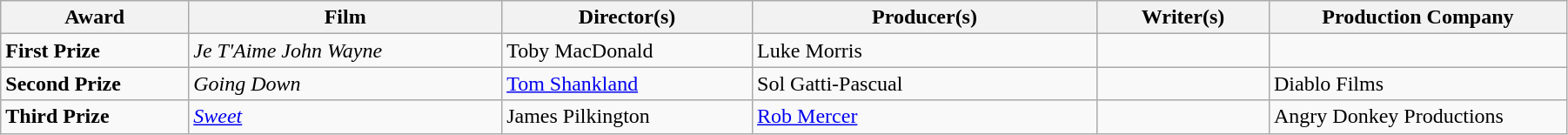<table class="wikitable" width="95%" align="centre">
<tr>
<th width=12%>Award</th>
<th width=20%>Film</th>
<th width=16%>Director(s)</th>
<th width=22%>Producer(s)</th>
<th width=11%>Writer(s)</th>
<th width=19%>Production Company</th>
</tr>
<tr>
<td><strong>First Prize</strong></td>
<td><em>Je T'Aime John Wayne</em></td>
<td>Toby MacDonald</td>
<td>Luke Morris</td>
<td></td>
<td></td>
</tr>
<tr>
<td><strong>Second Prize</strong></td>
<td><em>Going Down</em></td>
<td><a href='#'>Tom Shankland</a></td>
<td>Sol Gatti-Pascual</td>
<td></td>
<td>Diablo Films</td>
</tr>
<tr>
<td><strong>Third Prize</strong></td>
<td><em><a href='#'>Sweet</a></em></td>
<td>James Pilkington</td>
<td><a href='#'>Rob Mercer</a></td>
<td></td>
<td>Angry Donkey Productions</td>
</tr>
</table>
